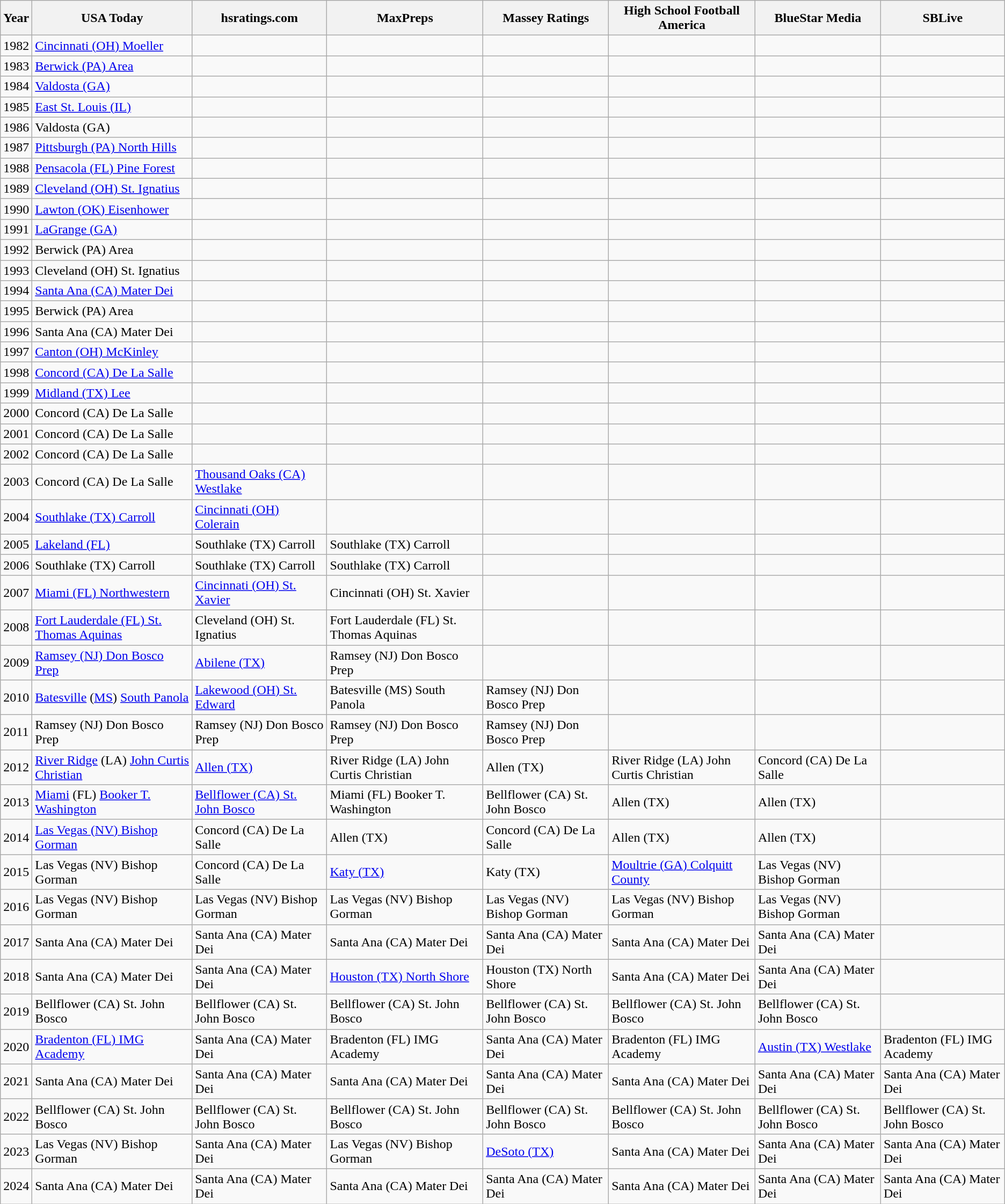<table class="wikitable sortable">
<tr>
<th>Year</th>
<th>USA Today</th>
<th>hsratings.com</th>
<th>MaxPreps</th>
<th>Massey Ratings</th>
<th>High School Football America</th>
<th>BlueStar Media</th>
<th>SBLive</th>
</tr>
<tr>
<td>1982</td>
<td><a href='#'>Cincinnati (OH) Moeller</a></td>
<td></td>
<td></td>
<td></td>
<td></td>
<td></td>
<td></td>
</tr>
<tr>
<td>1983</td>
<td><a href='#'>Berwick (PA) Area</a></td>
<td></td>
<td></td>
<td></td>
<td></td>
<td></td>
<td></td>
</tr>
<tr>
<td>1984</td>
<td><a href='#'>Valdosta (GA)</a></td>
<td></td>
<td></td>
<td></td>
<td></td>
<td></td>
<td></td>
</tr>
<tr>
<td>1985</td>
<td><a href='#'>East St. Louis (IL)</a></td>
<td></td>
<td></td>
<td></td>
<td></td>
<td></td>
<td></td>
</tr>
<tr>
<td>1986</td>
<td>Valdosta (GA)</td>
<td></td>
<td></td>
<td></td>
<td></td>
<td></td>
<td></td>
</tr>
<tr>
<td>1987</td>
<td><a href='#'>Pittsburgh (PA) North Hills</a></td>
<td></td>
<td></td>
<td></td>
<td></td>
<td></td>
<td></td>
</tr>
<tr>
<td>1988</td>
<td><a href='#'>Pensacola (FL) Pine Forest</a></td>
<td></td>
<td></td>
<td></td>
<td></td>
<td></td>
<td></td>
</tr>
<tr>
<td>1989</td>
<td><a href='#'>Cleveland (OH) St. Ignatius</a></td>
<td></td>
<td></td>
<td></td>
<td></td>
<td></td>
<td></td>
</tr>
<tr>
<td>1990</td>
<td><a href='#'>Lawton (OK) Eisenhower</a></td>
<td></td>
<td></td>
<td></td>
<td></td>
<td></td>
<td></td>
</tr>
<tr>
<td>1991</td>
<td><a href='#'>LaGrange (GA)</a></td>
<td></td>
<td></td>
<td></td>
<td></td>
<td></td>
<td></td>
</tr>
<tr>
<td>1992</td>
<td>Berwick (PA) Area</td>
<td></td>
<td></td>
<td></td>
<td></td>
<td></td>
<td></td>
</tr>
<tr>
<td>1993</td>
<td>Cleveland (OH) St. Ignatius</td>
<td></td>
<td></td>
<td></td>
<td></td>
<td></td>
<td></td>
</tr>
<tr>
<td>1994</td>
<td><a href='#'>Santa Ana (CA) Mater Dei</a></td>
<td></td>
<td></td>
<td></td>
<td></td>
<td></td>
<td></td>
</tr>
<tr>
<td>1995</td>
<td>Berwick (PA) Area</td>
<td></td>
<td></td>
<td></td>
<td></td>
<td></td>
<td></td>
</tr>
<tr>
<td>1996</td>
<td>Santa Ana (CA) Mater Dei</td>
<td></td>
<td></td>
<td></td>
<td></td>
<td></td>
<td></td>
</tr>
<tr>
<td>1997</td>
<td><a href='#'>Canton (OH) McKinley</a></td>
<td></td>
<td></td>
<td></td>
<td></td>
<td></td>
<td></td>
</tr>
<tr>
<td>1998</td>
<td><a href='#'>Concord (CA) De La Salle</a></td>
<td></td>
<td></td>
<td></td>
<td></td>
<td></td>
<td></td>
</tr>
<tr>
<td>1999</td>
<td><a href='#'>Midland (TX) Lee</a></td>
<td></td>
<td></td>
<td></td>
<td></td>
<td></td>
<td></td>
</tr>
<tr>
<td>2000</td>
<td>Concord (CA) De La Salle</td>
<td></td>
<td></td>
<td></td>
<td></td>
<td></td>
<td></td>
</tr>
<tr>
<td>2001</td>
<td>Concord (CA) De La Salle</td>
<td></td>
<td></td>
<td></td>
<td></td>
<td></td>
<td></td>
</tr>
<tr>
<td>2002</td>
<td>Concord (CA) De La Salle</td>
<td></td>
<td></td>
<td></td>
<td></td>
<td></td>
<td></td>
</tr>
<tr>
<td>2003</td>
<td>Concord (CA) De La Salle</td>
<td><a href='#'>Thousand Oaks (CA) Westlake</a></td>
<td></td>
<td></td>
<td></td>
<td></td>
<td></td>
</tr>
<tr>
<td>2004</td>
<td><a href='#'>Southlake (TX) Carroll</a></td>
<td><a href='#'>Cincinnati (OH) Colerain</a></td>
<td></td>
<td></td>
<td></td>
<td></td>
<td></td>
</tr>
<tr>
<td>2005</td>
<td><a href='#'>Lakeland (FL)</a></td>
<td>Southlake (TX) Carroll</td>
<td>Southlake (TX) Carroll</td>
<td></td>
<td></td>
<td></td>
<td></td>
</tr>
<tr>
<td>2006</td>
<td>Southlake (TX) Carroll</td>
<td>Southlake (TX) Carroll</td>
<td>Southlake (TX) Carroll</td>
<td></td>
<td></td>
<td></td>
<td></td>
</tr>
<tr>
<td>2007</td>
<td><a href='#'>Miami (FL) Northwestern</a></td>
<td><a href='#'>Cincinnati (OH) St. Xavier</a></td>
<td St. Xavier High School (Ohio)>Cincinnati (OH) St. Xavier</td>
<td></td>
<td></td>
<td></td>
<td></td>
</tr>
<tr>
<td>2008</td>
<td><a href='#'>Fort Lauderdale (FL) St. Thomas Aquinas</a></td>
<td>Cleveland (OH) St. Ignatius</td>
<td>Fort Lauderdale (FL) St. Thomas Aquinas</td>
<td></td>
<td></td>
<td></td>
<td></td>
</tr>
<tr>
<td>2009</td>
<td><a href='#'>Ramsey (NJ) Don Bosco Prep</a></td>
<td><a href='#'>Abilene (TX)</a></td>
<td>Ramsey (NJ) Don Bosco Prep</td>
<td></td>
<td></td>
<td></td>
<td></td>
</tr>
<tr>
<td>2010</td>
<td><a href='#'>Batesville</a> (<a href='#'>MS</a>) <a href='#'>South Panola</a></td>
<td><a href='#'>Lakewood (OH) St. Edward</a></td>
<td>Batesville (MS) South Panola</td>
<td>Ramsey (NJ) Don Bosco Prep</td>
<td></td>
<td></td>
<td></td>
</tr>
<tr>
<td>2011</td>
<td>Ramsey (NJ) Don Bosco Prep</td>
<td>Ramsey (NJ) Don Bosco Prep</td>
<td>Ramsey (NJ) Don Bosco Prep</td>
<td>Ramsey (NJ) Don Bosco Prep</td>
<td></td>
<td></td>
<td></td>
</tr>
<tr>
<td>2012</td>
<td><a href='#'>River Ridge</a> (LA) <a href='#'>John Curtis Christian</a></td>
<td><a href='#'>Allen (TX)</a></td>
<td>River Ridge (LA) John Curtis Christian</td>
<td>Allen (TX)</td>
<td>River Ridge (LA) John Curtis Christian</td>
<td>Concord (CA) De La Salle</td>
<td></td>
</tr>
<tr>
<td>2013</td>
<td><a href='#'>Miami</a> (FL) <a href='#'>Booker T. Washington</a></td>
<td><a href='#'>Bellflower (CA) St. John Bosco</a></td>
<td>Miami (FL) Booker T. Washington</td>
<td>Bellflower (CA) St. John Bosco</td>
<td>Allen (TX)</td>
<td>Allen (TX)</td>
<td></td>
</tr>
<tr>
<td>2014</td>
<td><a href='#'>Las Vegas (NV) Bishop Gorman</a></td>
<td>Concord (CA) De La Salle</td>
<td>Allen (TX)</td>
<td>Concord (CA) De La Salle</td>
<td>Allen (TX)</td>
<td>Allen (TX)</td>
<td></td>
</tr>
<tr>
<td>2015</td>
<td>Las Vegas (NV) Bishop Gorman</td>
<td>Concord (CA) De La Salle</td>
<td><a href='#'>Katy (TX)</a></td>
<td>Katy (TX)</td>
<td><a href='#'>Moultrie (GA) Colquitt County</a></td>
<td>Las Vegas (NV) Bishop Gorman</td>
<td></td>
</tr>
<tr>
<td>2016</td>
<td>Las Vegas (NV) Bishop Gorman</td>
<td>Las Vegas (NV) Bishop Gorman</td>
<td>Las Vegas (NV) Bishop Gorman</td>
<td>Las Vegas (NV) Bishop Gorman</td>
<td>Las Vegas (NV) Bishop Gorman</td>
<td>Las Vegas (NV) Bishop Gorman</td>
<td></td>
</tr>
<tr>
<td>2017</td>
<td>Santa Ana (CA) Mater Dei</td>
<td>Santa Ana (CA) Mater Dei</td>
<td>Santa Ana (CA) Mater Dei</td>
<td>Santa Ana (CA) Mater Dei</td>
<td>Santa Ana (CA) Mater Dei</td>
<td>Santa Ana (CA) Mater Dei</td>
<td></td>
</tr>
<tr>
<td>2018</td>
<td>Santa Ana (CA) Mater Dei</td>
<td>Santa Ana (CA) Mater Dei</td>
<td><a href='#'>Houston (TX) North Shore</a></td>
<td>Houston (TX) North Shore</td>
<td>Santa Ana (CA) Mater Dei</td>
<td>Santa Ana (CA) Mater Dei</td>
<td></td>
</tr>
<tr>
<td>2019</td>
<td>Bellflower (CA) St. John Bosco</td>
<td>Bellflower (CA) St. John Bosco</td>
<td>Bellflower (CA) St. John Bosco</td>
<td>Bellflower (CA) St. John Bosco</td>
<td>Bellflower (CA) St. John Bosco</td>
<td>Bellflower (CA) St. John Bosco</td>
<td></td>
</tr>
<tr>
<td>2020</td>
<td><a href='#'>Bradenton (FL) IMG Academy</a></td>
<td>Santa Ana (CA) Mater Dei</td>
<td>Bradenton (FL) IMG Academy</td>
<td>Santa Ana (CA) Mater Dei</td>
<td>Bradenton (FL) IMG Academy</td>
<td><a href='#'>Austin (TX) Westlake</a></td>
<td>Bradenton (FL) IMG Academy</td>
</tr>
<tr>
<td>2021</td>
<td>Santa Ana (CA) Mater Dei</td>
<td>Santa Ana (CA) Mater Dei</td>
<td>Santa Ana (CA) Mater Dei</td>
<td>Santa Ana (CA) Mater Dei</td>
<td>Santa Ana (CA) Mater Dei</td>
<td>Santa Ana (CA) Mater Dei</td>
<td>Santa Ana (CA) Mater Dei</td>
</tr>
<tr>
<td>2022</td>
<td>Bellflower (CA) St. John Bosco</td>
<td>Bellflower (CA) St. John Bosco</td>
<td>Bellflower (CA) St. John Bosco</td>
<td>Bellflower (CA) St. John Bosco</td>
<td>Bellflower (CA) St. John Bosco</td>
<td>Bellflower (CA) St. John Bosco</td>
<td>Bellflower (CA) St. John Bosco</td>
</tr>
<tr>
<td>2023</td>
<td>Las Vegas (NV) Bishop Gorman</td>
<td>Santa Ana (CA) Mater Dei</td>
<td>Las Vegas (NV) Bishop Gorman</td>
<td><a href='#'>DeSoto (TX)</a></td>
<td>Santa Ana (CA) Mater Dei</td>
<td>Santa Ana (CA) Mater Dei</td>
<td>Santa Ana (CA) Mater Dei</td>
</tr>
<tr>
<td>2024</td>
<td>Santa Ana (CA) Mater Dei</td>
<td>Santa Ana (CA) Mater Dei</td>
<td>Santa Ana (CA) Mater Dei</td>
<td>Santa Ana (CA) Mater Dei</td>
<td>Santa Ana (CA) Mater Dei</td>
<td>Santa Ana (CA) Mater Dei</td>
<td>Santa Ana (CA) Mater Dei</td>
</tr>
</table>
